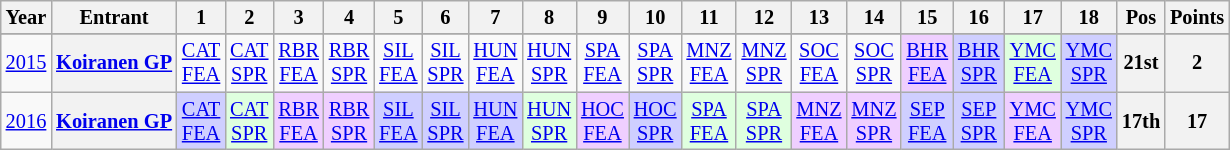<table class="wikitable" style="text-align:center; font-size:85%">
<tr>
<th>Year</th>
<th>Entrant</th>
<th>1</th>
<th>2</th>
<th>3</th>
<th>4</th>
<th>5</th>
<th>6</th>
<th>7</th>
<th>8</th>
<th>9</th>
<th>10</th>
<th>11</th>
<th>12</th>
<th>13</th>
<th>14</th>
<th>15</th>
<th>16</th>
<th>17</th>
<th>18</th>
<th>Pos</th>
<th>Points</th>
</tr>
<tr>
</tr>
<tr>
<td><a href='#'>2015</a></td>
<th nowrap><a href='#'>Koiranen GP</a></th>
<td><a href='#'>CAT<br>FEA</a></td>
<td><a href='#'>CAT<br>SPR</a></td>
<td><a href='#'>RBR<br>FEA</a></td>
<td><a href='#'>RBR<br>SPR</a></td>
<td><a href='#'>SIL<br>FEA</a></td>
<td><a href='#'>SIL<br>SPR</a></td>
<td><a href='#'>HUN<br>FEA</a></td>
<td><a href='#'>HUN<br>SPR</a></td>
<td><a href='#'>SPA<br>FEA</a></td>
<td><a href='#'>SPA<br>SPR</a></td>
<td><a href='#'>MNZ<br>FEA</a></td>
<td><a href='#'>MNZ<br>SPR</a></td>
<td><a href='#'>SOC<br>FEA</a></td>
<td><a href='#'>SOC<br>SPR</a></td>
<td style="background:#EFCFFF;"><a href='#'>BHR<br>FEA</a><br></td>
<td style="background:#CFCFFF;"><a href='#'>BHR<br>SPR</a><br></td>
<td style="background:#DFFFDF;"><a href='#'>YMC<br>FEA</a><br></td>
<td style="background:#CFCFFF;"><a href='#'>YMC<br>SPR</a><br></td>
<th>21st</th>
<th>2</th>
</tr>
<tr>
<td><a href='#'>2016</a></td>
<th nowrap><a href='#'>Koiranen GP</a></th>
<td style="background:#CFCFFF;"><a href='#'>CAT<br>FEA</a><br></td>
<td style="background:#DFFFDF;"><a href='#'>CAT<br>SPR</a><br></td>
<td style="background:#EFCFFF;"><a href='#'>RBR<br>FEA</a><br></td>
<td style="background:#EFCFFF;"><a href='#'>RBR<br>SPR</a><br></td>
<td style="background:#CFCFFF;"><a href='#'>SIL<br>FEA</a><br></td>
<td style="background:#CFCFFF;"><a href='#'>SIL<br>SPR</a><br></td>
<td style="background:#CFCFFF;"><a href='#'>HUN<br>FEA</a><br></td>
<td style="background:#DFFFDF;"><a href='#'>HUN<br>SPR</a><br></td>
<td style="background:#EFCFFF;"><a href='#'>HOC<br>FEA</a><br></td>
<td style="background:#CFCFFF;"><a href='#'>HOC<br>SPR</a><br></td>
<td style="background:#DFFFDF;"><a href='#'>SPA<br>FEA</a><br></td>
<td style="background:#DFFFDF;"><a href='#'>SPA<br>SPR</a><br></td>
<td style="background:#EFCFFF;"><a href='#'>MNZ<br>FEA</a><br></td>
<td style="background:#EFCFFF;"><a href='#'>MNZ<br>SPR</a><br></td>
<td style="background:#CFCFFF;"><a href='#'>SEP<br>FEA</a><br></td>
<td style="background:#CFCFFF;"><a href='#'>SEP<br>SPR</a><br></td>
<td style="background:#EFCFFF;"><a href='#'>YMC<br>FEA</a><br></td>
<td style="background:#CFCFFF;"><a href='#'>YMC<br>SPR</a><br></td>
<th>17th</th>
<th>17</th>
</tr>
</table>
